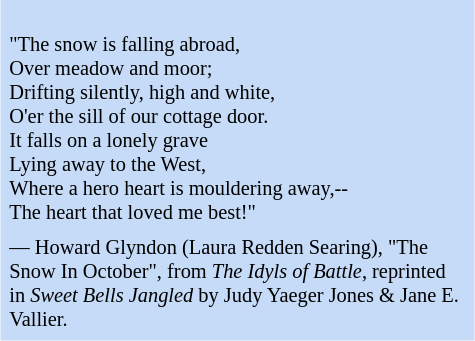<table class="toccolours" style="float: right; margin-left: 1em; margin-right: 2em; font-size: 85%; background:#c6dbf7; color:black; width:30em; max-width: 25%;" cellspacing="5">
<tr>
<td style="text-align: left;"><br>"The snow is falling abroad,<br>
Over meadow and moor;<br>
Drifting silently, high and white,<br>
O'er the sill of our cottage door.<br>It falls on a lonely grave<br>
Lying away to the West,<br>
Where a hero heart is mouldering away,--<br>
The heart that loved me best!"</td>
</tr>
<tr>
<td style="text-align: left;">— Howard Glyndon (Laura Redden Searing), "The Snow In October", from <em>The Idyls of Battle</em>, reprinted in <em>Sweet Bells Jangled</em> by Judy Yaeger Jones & Jane E. Vallier.</td>
</tr>
</table>
